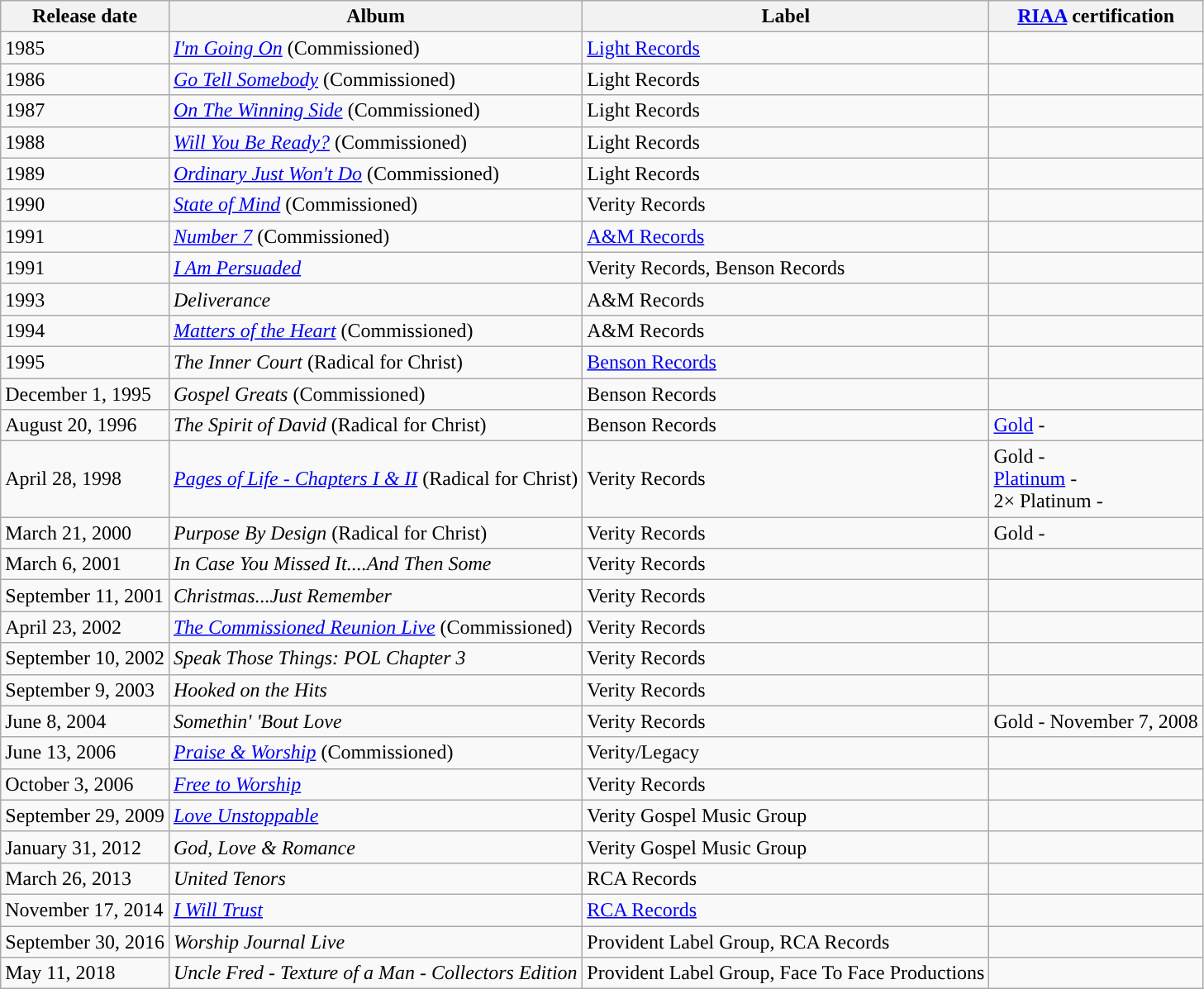<table class="wikitable sortable">
<tr>
<th align="left">Release date</th>
<th align="left">Album</th>
<th align="left">Label</th>
<th align="left"><a href='#'>RIAA</a> certification</th>
</tr>
<tr>
<td>1985</td>
<td><em><a href='#'>I'm Going On</a></em> (Commissioned)</td>
<td><a href='#'>Light Records</a></td>
<td></td>
</tr>
<tr>
<td>1986</td>
<td><em><a href='#'>Go Tell Somebody</a></em> (Commissioned)</td>
<td>Light Records</td>
<td></td>
</tr>
<tr>
<td>1987</td>
<td><em><a href='#'>On The Winning Side</a></em> (Commissioned)</td>
<td>Light Records</td>
<td></td>
</tr>
<tr>
<td>1988</td>
<td><em><a href='#'>Will You Be Ready?</a></em> (Commissioned)</td>
<td>Light Records</td>
<td></td>
</tr>
<tr>
<td>1989</td>
<td><em><a href='#'>Ordinary Just Won't Do</a></em> (Commissioned)</td>
<td>Light Records</td>
<td></td>
</tr>
<tr>
<td>1990</td>
<td><em><a href='#'>State of Mind</a></em> (Commissioned)</td>
<td>Verity Records</td>
<td></td>
</tr>
<tr>
<td>1991</td>
<td><em><a href='#'>Number 7</a></em> (Commissioned)</td>
<td><a href='#'>A&M Records</a></td>
<td></td>
</tr>
<tr>
<td>1991</td>
<td><em><a href='#'>I Am Persuaded</a></em></td>
<td>Verity Records, Benson Records</td>
<td></td>
</tr>
<tr>
<td>1993</td>
<td><em>Deliverance</em></td>
<td>A&M Records</td>
<td></td>
</tr>
<tr>
<td>1994</td>
<td><em><a href='#'>Matters of the Heart</a></em> (Commissioned)</td>
<td>A&M Records</td>
<td></td>
</tr>
<tr>
<td>1995</td>
<td><em>The Inner Court</em> (Radical for Christ)</td>
<td><a href='#'>Benson Records</a></td>
<td></td>
</tr>
<tr>
<td>December 1, 1995</td>
<td><em>Gospel Greats</em> (Commissioned)</td>
<td>Benson Records</td>
<td></td>
</tr>
<tr>
<td>August 20, 1996</td>
<td><em>The Spirit of David</em> (Radical for Christ)</td>
<td>Benson Records</td>
<td><a href='#'>Gold</a> - </td>
</tr>
<tr>
<td>April 28, 1998</td>
<td><em><a href='#'>Pages of Life - Chapters I & II</a></em> (Radical for Christ)</td>
<td>Verity Records</td>
<td>Gold - <br><a href='#'>Platinum</a> - <br>2× Platinum - </td>
</tr>
<tr>
<td>March 21, 2000</td>
<td><em>Purpose By Design</em> (Radical for Christ)</td>
<td>Verity Records</td>
<td>Gold - </td>
</tr>
<tr>
<td>March 6, 2001</td>
<td><em>In Case You Missed It....And Then Some</em></td>
<td>Verity Records</td>
<td></td>
</tr>
<tr>
<td>September 11, 2001</td>
<td><em>Christmas...Just Remember</em></td>
<td>Verity Records</td>
<td></td>
</tr>
<tr>
<td>April 23, 2002</td>
<td><em><a href='#'>The Commissioned Reunion Live</a></em> (Commissioned)</td>
<td>Verity Records</td>
<td></td>
</tr>
<tr>
<td>September 10, 2002</td>
<td><em>Speak Those Things: POL Chapter 3</em></td>
<td>Verity Records</td>
<td></td>
</tr>
<tr>
<td>September 9, 2003</td>
<td><em>Hooked on the Hits</em></td>
<td>Verity Records</td>
<td></td>
</tr>
<tr>
<td>June 8, 2004</td>
<td><em>Somethin' 'Bout Love</em></td>
<td>Verity Records</td>
<td align="left">Gold - November 7, 2008</td>
</tr>
<tr>
<td>June 13, 2006</td>
<td><em><a href='#'>Praise & Worship</a></em> (Commissioned)</td>
<td>Verity/Legacy</td>
<td></td>
</tr>
<tr>
<td>October 3, 2006</td>
<td><em><a href='#'>Free to Worship</a></em></td>
<td>Verity Records</td>
<td></td>
</tr>
<tr>
<td>September 29, 2009</td>
<td><em><a href='#'>Love Unstoppable</a></em></td>
<td>Verity Gospel Music Group</td>
<td></td>
</tr>
<tr>
<td>January 31, 2012</td>
<td><em>God, Love & Romance</em></td>
<td>Verity Gospel Music Group</td>
<td></td>
</tr>
<tr>
<td>March 26, 2013</td>
<td><em>United Tenors</em></td>
<td>RCA Records</td>
<td></td>
</tr>
<tr>
<td>November 17, 2014</td>
<td><em><a href='#'>I Will Trust</a></em></td>
<td><a href='#'>RCA Records</a></td>
<td></td>
</tr>
<tr>
<td>September 30, 2016</td>
<td><em>Worship Journal Live</em></td>
<td>Provident Label Group, RCA Records</td>
<td></td>
</tr>
<tr>
<td>May 11, 2018</td>
<td><em>Uncle Fred - Texture of a Man - Collectors Edition</em></td>
<td>Provident Label Group, Face To Face Productions</td>
<td></td>
</tr>
</table>
